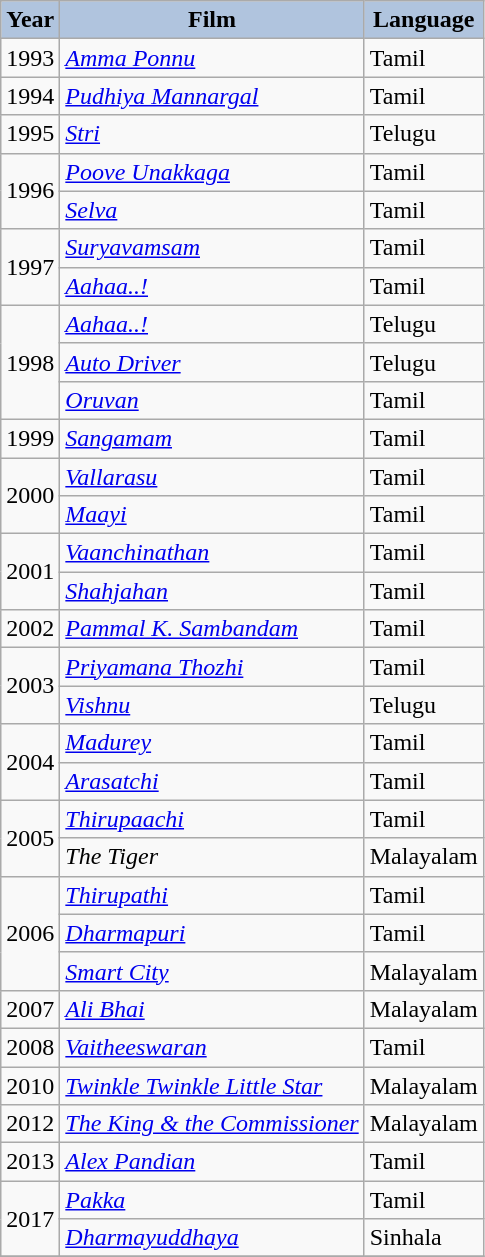<table class="wikitable sortable">
<tr>
<th style="background:#B0C4DE;">Year</th>
<th style="background:#B0C4DE;">Film</th>
<th style="background:#B0C4DE;">Language</th>
</tr>
<tr>
<td>1993</td>
<td><em><a href='#'>Amma Ponnu</a></em></td>
<td>Tamil</td>
</tr>
<tr>
<td>1994</td>
<td><em><a href='#'>Pudhiya Mannargal</a></em></td>
<td>Tamil</td>
</tr>
<tr>
<td>1995</td>
<td><em><a href='#'>Stri</a></em></td>
<td>Telugu</td>
</tr>
<tr>
<td rowspan="2">1996</td>
<td><em><a href='#'>Poove Unakkaga</a></em></td>
<td>Tamil</td>
</tr>
<tr>
<td><em><a href='#'>Selva</a></em></td>
<td>Tamil</td>
</tr>
<tr>
<td rowspan="2">1997</td>
<td><em><a href='#'>Suryavamsam</a></em></td>
<td>Tamil</td>
</tr>
<tr>
<td><em><a href='#'>Aahaa..!</a></em></td>
<td>Tamil</td>
</tr>
<tr>
<td rowspan="3">1998</td>
<td><em><a href='#'>Aahaa..!</a></em></td>
<td>Telugu</td>
</tr>
<tr>
<td><em><a href='#'>Auto Driver</a></em></td>
<td>Telugu</td>
</tr>
<tr>
<td><em><a href='#'>Oruvan</a></em></td>
<td>Tamil</td>
</tr>
<tr>
<td>1999</td>
<td><em><a href='#'>Sangamam</a></em></td>
<td>Tamil</td>
</tr>
<tr>
<td rowspan="2">2000</td>
<td><em><a href='#'>Vallarasu</a></em></td>
<td>Tamil</td>
</tr>
<tr>
<td><em><a href='#'>Maayi</a></em></td>
<td>Tamil</td>
</tr>
<tr>
<td rowspan="2">2001</td>
<td><em><a href='#'>Vaanchinathan</a></em></td>
<td>Tamil</td>
</tr>
<tr>
<td><em><a href='#'>Shahjahan</a></em></td>
<td>Tamil</td>
</tr>
<tr>
<td>2002</td>
<td><em><a href='#'>Pammal K. Sambandam</a></em></td>
<td>Tamil</td>
</tr>
<tr>
<td rowspan="2">2003</td>
<td><em><a href='#'>Priyamana Thozhi</a></em></td>
<td>Tamil</td>
</tr>
<tr>
<td><em><a href='#'>Vishnu</a></em></td>
<td>Telugu</td>
</tr>
<tr>
<td rowspan="2">2004</td>
<td><em><a href='#'>Madurey</a></em></td>
<td>Tamil</td>
</tr>
<tr>
<td><em><a href='#'>Arasatchi</a></em></td>
<td>Tamil</td>
</tr>
<tr>
<td rowspan="2">2005</td>
<td><em><a href='#'>Thirupaachi</a></em></td>
<td>Tamil</td>
</tr>
<tr>
<td><em>The Tiger</em></td>
<td>Malayalam</td>
</tr>
<tr>
<td rowspan="3">2006</td>
<td><em><a href='#'>Thirupathi</a></em></td>
<td>Tamil</td>
</tr>
<tr>
<td><em><a href='#'>Dharmapuri</a></em></td>
<td>Tamil</td>
</tr>
<tr>
<td><em><a href='#'>Smart City</a></em></td>
<td>Malayalam</td>
</tr>
<tr>
<td>2007</td>
<td><em><a href='#'>Ali Bhai</a></em></td>
<td>Malayalam</td>
</tr>
<tr>
<td>2008</td>
<td><em><a href='#'>Vaitheeswaran</a></em></td>
<td>Tamil</td>
</tr>
<tr>
<td>2010</td>
<td><em><a href='#'>Twinkle Twinkle Little Star</a></em></td>
<td>Malayalam</td>
</tr>
<tr>
<td>2012</td>
<td><em><a href='#'>The King & the Commissioner</a></em></td>
<td>Malayalam</td>
</tr>
<tr>
<td>2013</td>
<td><em><a href='#'>Alex Pandian</a></em></td>
<td>Tamil</td>
</tr>
<tr>
<td rowspan="2">2017</td>
<td><em><a href='#'>Pakka</a></em></td>
<td>Tamil</td>
</tr>
<tr>
<td><em><a href='#'>Dharmayuddhaya</a></em></td>
<td>Sinhala</td>
</tr>
<tr>
</tr>
</table>
